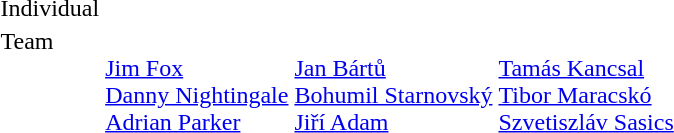<table>
<tr valign="top">
<td>Individual <br> </td>
<td></td>
<td></td>
<td></td>
</tr>
<tr valign="top">
<td>Team <br> </td>
<td><br><a href='#'>Jim Fox</a><br><a href='#'>Danny Nightingale</a><br><a href='#'>Adrian Parker</a></td>
<td><br><a href='#'>Jan Bártů</a><br><a href='#'>Bohumil Starnovský</a><br><a href='#'>Jiří Adam</a></td>
<td><br><a href='#'>Tamás Kancsal</a><br><a href='#'>Tibor Maracskó</a><br><a href='#'>Szvetiszláv Sasics</a></td>
</tr>
<tr>
</tr>
</table>
